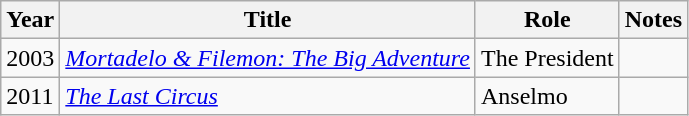<table class="wikitable sortable">
<tr>
<th>Year</th>
<th>Title</th>
<th>Role</th>
<th class="unsortable">Notes</th>
</tr>
<tr>
<td>2003</td>
<td><em><a href='#'>Mortadelo & Filemon: The Big Adventure</a></em></td>
<td>The President</td>
<td></td>
</tr>
<tr>
<td>2011</td>
<td><em><a href='#'>The Last Circus</a></em></td>
<td>Anselmo</td>
<td></td>
</tr>
</table>
